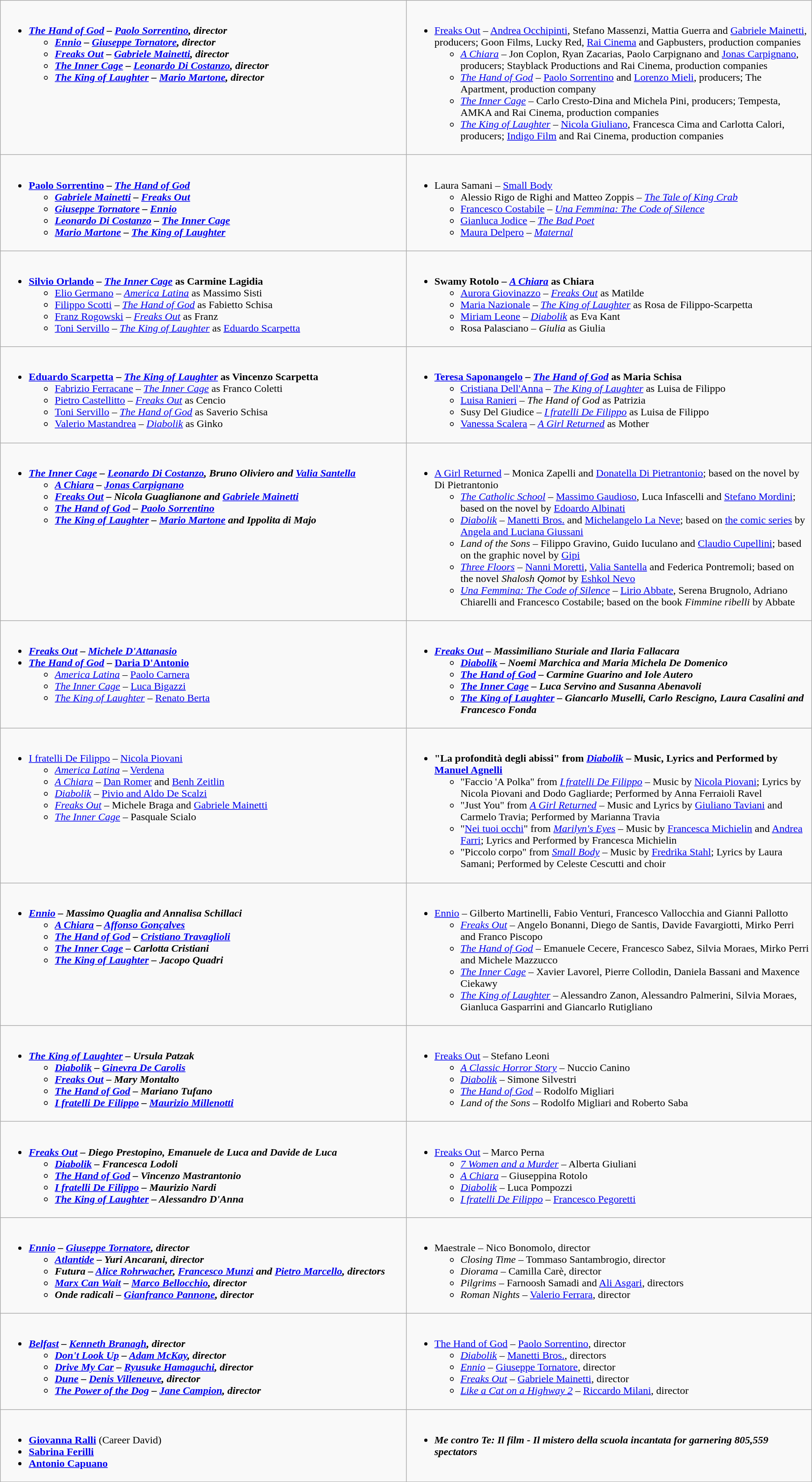<table class="wikitable" role="presentation">
<tr>
<td style="vertical-align:top; width:50%;"><br><ul><li><strong><em><a href='#'>The Hand of God</a><em> – <a href='#'>Paolo Sorrentino</a>, director<strong><ul><li></em><a href='#'>Ennio</a><em> – <a href='#'>Giuseppe Tornatore</a>, director</li><li></em><a href='#'>Freaks Out</a><em> – <a href='#'>Gabriele Mainetti</a>, director</li><li></em><a href='#'>The Inner Cage</a><em> – <a href='#'>Leonardo Di Costanzo</a>, director</li><li></em><a href='#'>The King of Laughter</a><em> – <a href='#'>Mario Martone</a>, director</li></ul></li></ul></td>
<td style="vertical-align:top; width:50%;"><br><ul><li></em></strong><a href='#'>Freaks Out</a></em> – <a href='#'>Andrea Occhipinti</a>, Stefano Massenzi, Mattia Guerra and <a href='#'>Gabriele Mainetti</a>, producers; Goon Films, Lucky Red, <a href='#'>Rai Cinema</a> and Gapbusters, production companies</strong><ul><li><em><a href='#'>A Chiara</a></em> – Jon Coplon, Ryan Zacarias, Paolo Carpignano and <a href='#'>Jonas Carpignano</a>, producers; Stayblack Productions and Rai Cinema, production companies</li><li><em><a href='#'>The Hand of God</a></em> – <a href='#'>Paolo Sorrentino</a> and <a href='#'>Lorenzo Mieli</a>, producers; The Apartment, production company</li><li><em><a href='#'>The Inner Cage</a></em> – Carlo Cresto-Dina and Michela Pini, producers; Tempesta, AMKA and Rai Cinema, production companies</li><li><em><a href='#'>The King of Laughter</a></em> – <a href='#'>Nicola Giuliano</a>, Francesca Cima and Carlotta Calori, producers; <a href='#'>Indigo Film</a> and Rai Cinema, production companies</li></ul></li></ul></td>
</tr>
<tr>
<td style="vertical-align:top; width:50%;"><br><ul><li><strong><a href='#'>Paolo Sorrentino</a> – <em><a href='#'>The Hand of God</a><strong><em><ul><li><a href='#'>Gabriele Mainetti</a> – </em><a href='#'>Freaks Out</a><em></li><li><a href='#'>Giuseppe Tornatore</a> – </em><a href='#'>Ennio</a><em></li><li><a href='#'>Leonardo Di Costanzo</a> – </em><a href='#'>The Inner Cage</a><em></li><li><a href='#'>Mario Martone</a> – </em><a href='#'>The King of Laughter</a><em></li></ul></li></ul></td>
<td style="vertical-align:top; width:50%;"><br><ul><li></strong>Laura Samani – </em><a href='#'>Small Body</a></em></strong><ul><li>Alessio Rigo de Righi and Matteo Zoppis – <em><a href='#'>The Tale of King Crab</a></em></li><li><a href='#'>Francesco Costabile</a> – <em><a href='#'>Una Femmina: The Code of Silence</a></em></li><li><a href='#'>Gianluca Jodice</a> – <em><a href='#'>The Bad Poet</a></em></li><li><a href='#'>Maura Delpero</a> – <em><a href='#'>Maternal</a></em></li></ul></li></ul></td>
</tr>
<tr>
<td style="vertical-align:top; width:50%;"><br><ul><li><strong><a href='#'>Silvio Orlando</a> – <em><a href='#'>The Inner Cage</a></em> as Carmine Lagidia</strong><ul><li><a href='#'>Elio Germano</a> – <em><a href='#'>America Latina</a></em> as Massimo Sisti</li><li><a href='#'>Filippo Scotti</a> – <em><a href='#'>The Hand of God</a></em> as Fabietto Schisa</li><li><a href='#'>Franz Rogowski</a> – <em><a href='#'>Freaks Out</a></em> as Franz</li><li><a href='#'>Toni Servillo</a> – <em><a href='#'>The King of Laughter</a></em> as <a href='#'>Eduardo Scarpetta</a></li></ul></li></ul></td>
<td style="vertical-align:top; width:50%;"><br><ul><li><strong>Swamy Rotolo – <em><a href='#'>A Chiara</a></em> as Chiara</strong><ul><li><a href='#'>Aurora Giovinazzo</a> – <em><a href='#'>Freaks Out</a></em> as Matilde</li><li><a href='#'>Maria Nazionale</a> – <em><a href='#'>The King of Laughter</a></em> as Rosa de Filippo-Scarpetta</li><li><a href='#'>Miriam Leone</a> – <em><a href='#'>Diabolik</a></em> as Eva Kant</li><li>Rosa Palasciano – <em>Giulia</em> as Giulia</li></ul></li></ul></td>
</tr>
<tr>
<td style="vertical-align:top; width:50%;"><br><ul><li><strong><a href='#'>Eduardo Scarpetta</a> – <em><a href='#'>The King of Laughter</a></em> as Vincenzo Scarpetta</strong><ul><li><a href='#'>Fabrizio Ferracane</a> – <em><a href='#'>The Inner Cage</a></em> as Franco Coletti</li><li><a href='#'>Pietro Castellitto</a> – <em><a href='#'>Freaks Out</a></em> as Cencio</li><li><a href='#'>Toni Servillo</a> – <em><a href='#'>The Hand of God</a></em> as Saverio Schisa</li><li><a href='#'>Valerio Mastandrea</a> – <em><a href='#'>Diabolik</a></em> as Ginko</li></ul></li></ul></td>
<td style="vertical-align:top; width:50%;"><br><ul><li><strong><a href='#'>Teresa Saponangelo</a> – <em><a href='#'>The Hand of God</a></em> as Maria Schisa</strong><ul><li><a href='#'>Cristiana Dell'Anna</a> – <em><a href='#'>The King of Laughter</a></em> as Luisa de Filippo</li><li><a href='#'>Luisa Ranieri</a> – <em>The Hand of God</em> as Patrizia</li><li>Susy Del Giudice – <em><a href='#'>I fratelli De Filippo</a></em> as Luisa de Filippo</li><li><a href='#'>Vanessa Scalera</a> – <em><a href='#'>A Girl Returned</a></em> as Mother</li></ul></li></ul></td>
</tr>
<tr>
<td style="vertical-align:top; width:50%;"><br><ul><li><strong><em><a href='#'>The Inner Cage</a><em> – <a href='#'>Leonardo Di Costanzo</a>, Bruno Oliviero and <a href='#'>Valia Santella</a><strong><ul><li></em><a href='#'>A Chiara</a><em> – <a href='#'>Jonas Carpignano</a></li><li></em><a href='#'>Freaks Out</a><em> – Nicola Guaglianone and <a href='#'>Gabriele Mainetti</a></li><li></em><a href='#'>The Hand of God</a><em> – <a href='#'>Paolo Sorrentino</a></li><li></em><a href='#'>The King of Laughter</a><em> – <a href='#'>Mario Martone</a> and Ippolita di Majo</li></ul></li></ul></td>
<td style="vertical-align:top; width:50%;"><br><ul><li></em></strong><a href='#'>A Girl Returned</a></em> – Monica Zapelli and <a href='#'>Donatella Di Pietrantonio</a>; based on the novel by Di Pietrantonio</strong><ul><li><em><a href='#'>The Catholic School</a></em> – <a href='#'>Massimo Gaudioso</a>, Luca Infascelli and <a href='#'>Stefano Mordini</a>; based on the novel by <a href='#'>Edoardo Albinati</a></li><li><em><a href='#'>Diabolik</a></em> – <a href='#'>Manetti Bros.</a> and <a href='#'>Michelangelo La Neve</a>; based on <a href='#'>the comic series</a> by <a href='#'>Angela and Luciana Giussani</a></li><li><em>Land of the Sons</em> – Filippo Gravino, Guido Iuculano and <a href='#'>Claudio Cupellini</a>; based on the graphic novel by <a href='#'>Gipi</a></li><li><em><a href='#'>Three Floors</a></em> – <a href='#'>Nanni Moretti</a>, <a href='#'>Valia Santella</a> and Federica Pontremoli; based on the novel <em>Shalosh Qomot</em> by <a href='#'>Eshkol Nevo</a></li><li><em><a href='#'>Una Femmina: The Code of Silence</a></em> – <a href='#'>Lirio Abbate</a>, Serena Brugnolo, Adriano Chiarelli and Francesco Costabile; based on the book <em>Fimmine ribelli</em> by Abbate</li></ul></li></ul></td>
</tr>
<tr>
<td style="vertical-align:top; width:50%;"><br><ul><li><strong><em><a href='#'>Freaks Out</a><em> – <a href='#'>Michele D'Attanasio</a><strong></li><li></em></strong><a href='#'>The Hand of God</a></em> – <a href='#'>Daria D'Antonio</a></strong><ul><li><em><a href='#'>America Latina</a></em> – <a href='#'>Paolo Carnera</a></li><li><em><a href='#'>The Inner Cage</a></em> – <a href='#'>Luca Bigazzi</a></li><li><em><a href='#'>The King of Laughter</a></em> – <a href='#'>Renato Berta</a></li></ul></li></ul></td>
<td style="vertical-align:top; width:50%;"><br><ul><li><strong><em><a href='#'>Freaks Out</a><em> – Massimiliano Sturiale and Ilaria Fallacara<strong><ul><li></em><a href='#'>Diabolik</a><em> – Noemi Marchica and Maria Michela De Domenico</li><li></em><a href='#'>The Hand of God</a><em> – Carmine Guarino and Iole Autero</li><li></em><a href='#'>The Inner Cage</a><em> – Luca Servino and Susanna Abenavoli</li><li></em><a href='#'>The King of Laughter</a><em> – Giancarlo Muselli, Carlo Rescigno, Laura Casalini and Francesco Fonda</li></ul></li></ul></td>
</tr>
<tr>
<td style="vertical-align:top; width:50%;"><br><ul><li></em></strong><a href='#'>I fratelli De Filippo</a></em> – <a href='#'>Nicola Piovani</a></strong><ul><li><em><a href='#'>America Latina</a></em> – <a href='#'>Verdena</a></li><li><em><a href='#'>A Chiara</a></em> – <a href='#'>Dan Romer</a> and <a href='#'>Benh Zeitlin</a></li><li><em><a href='#'>Diabolik</a></em> – <a href='#'>Pivio and Aldo De Scalzi</a></li><li><em><a href='#'>Freaks Out</a></em> – Michele Braga and <a href='#'>Gabriele Mainetti</a></li><li><em><a href='#'>The Inner Cage</a></em> – Pasquale Scialo</li></ul></li></ul></td>
<td style="vertical-align:top; width:50%;"><br><ul><li><strong>"La profondità degli abissi" from <em><a href='#'>Diabolik</a></em> – Music, Lyrics and Performed by <a href='#'>Manuel Agnelli</a></strong><ul><li>"Faccio 'A Polka" from <em><a href='#'>I fratelli De Filippo</a></em> – Music by <a href='#'>Nicola Piovani</a>; Lyrics by Nicola Piovani and Dodo Gagliarde; Performed by Anna Ferraioli Ravel</li><li>"Just You" from  <em><a href='#'>A Girl Returned</a></em> – Music and Lyrics by <a href='#'>Giuliano Taviani</a> and Carmelo Travia; Performed by Marianna Travia</li><li>"<a href='#'>Nei tuoi occhi</a>" from <em><a href='#'>Marilyn's Eyes</a></em> – Music by <a href='#'>Francesca Michielin</a> and <a href='#'>Andrea Farri</a>; Lyrics and Performed by Francesca Michielin</li><li>"Piccolo corpo" from <em><a href='#'>Small Body</a></em> – Music by <a href='#'>Fredrika Stahl</a>; Lyrics by Laura Samani; Performed by Celeste Cescutti and choir</li></ul></li></ul></td>
</tr>
<tr>
<td style="vertical-align:top; width:50%;"><br><ul><li><strong><em><a href='#'>Ennio</a><em> – Massimo Quaglia and Annalisa Schillaci<strong><ul><li></em><a href='#'>A Chiara</a><em> – <a href='#'>Affonso Gonçalves</a></li><li></em><a href='#'>The Hand of God</a><em> – <a href='#'>Cristiano Travaglioli</a></li><li></em><a href='#'>The Inner Cage</a><em> – Carlotta Cristiani</li><li></em><a href='#'>The King of Laughter</a><em> – Jacopo Quadri</li></ul></li></ul></td>
<td style="vertical-align:top; width:50%;"><br><ul><li></em></strong><a href='#'>Ennio</a></em> – Gilberto Martinelli, Fabio Venturi, Francesco Vallocchia and Gianni Pallotto</strong><ul><li><em><a href='#'>Freaks Out</a></em> – Angelo Bonanni, Diego de Santis, Davide Favargiotti, Mirko Perri and Franco Piscopo</li><li><em><a href='#'>The Hand of God</a></em> – Emanuele Cecere, Francesco Sabez, Silvia Moraes, Mirko Perri and Michele Mazzucco</li><li><em><a href='#'>The Inner Cage</a></em> – Xavier Lavorel, Pierre Collodin, Daniela Bassani and Maxence Ciekawy</li><li><em><a href='#'>The King of Laughter</a></em> – Alessandro Zanon, Alessandro Palmerini, Silvia Moraes, Gianluca Gasparrini and Giancarlo Rutigliano</li></ul></li></ul></td>
</tr>
<tr>
<td style="vertical-align:top; width:50%;"><br><ul><li><strong><em><a href='#'>The King of Laughter</a><em> – Ursula Patzak<strong><ul><li></em><a href='#'>Diabolik</a><em> – <a href='#'>Ginevra De Carolis</a></li><li></em><a href='#'>Freaks Out</a><em> – Mary Montalto</li><li></em><a href='#'>The Hand of God</a><em> – Mariano Tufano</li><li></em><a href='#'>I fratelli De Filippo</a><em> – <a href='#'>Maurizio Millenotti</a></li></ul></li></ul></td>
<td style="vertical-align:top; width:50%;"><br><ul><li></em></strong><a href='#'>Freaks Out</a></em> – Stefano Leoni</strong><ul><li><em><a href='#'>A Classic Horror Story</a></em> – Nuccio Canino</li><li><em><a href='#'>Diabolik</a></em> – Simone Silvestri</li><li><em><a href='#'>The Hand of God</a></em> – Rodolfo Migliari</li><li><em>Land of the Sons</em> – Rodolfo Migliari and Roberto Saba</li></ul></li></ul></td>
</tr>
<tr>
<td style="vertical-align:top; width:50%;"><br><ul><li><strong><em><a href='#'>Freaks Out</a><em> – Diego Prestopino, Emanuele de Luca and Davide de Luca<strong><ul><li></em><a href='#'>Diabolik</a><em> – Francesca Lodoli</li><li></em><a href='#'>The Hand of God</a><em> – Vincenzo Mastrantonio</li><li></em><a href='#'>I fratelli De Filippo</a><em> – Maurizio Nardi</li><li></em><a href='#'>The King of Laughter</a><em> – Alessandro D'Anna</li></ul></li></ul></td>
<td style="vertical-align:top; width:50%;"><br><ul><li></em></strong><a href='#'>Freaks Out</a></em> – Marco Perna</strong><ul><li><em><a href='#'>7 Women and a Murder</a></em> – Alberta Giuliani</li><li><em><a href='#'>A Chiara</a></em> – Giuseppina Rotolo</li><li><em><a href='#'>Diabolik</a></em> – Luca Pompozzi</li><li><em><a href='#'>I fratelli De Filippo</a></em> – <a href='#'>Francesco Pegoretti</a></li></ul></li></ul></td>
</tr>
<tr>
<td style="vertical-align:top; width:50%;"><br><ul><li><strong><em><a href='#'>Ennio</a><em> – <a href='#'>Giuseppe Tornatore</a>, director<strong><ul><li></em><a href='#'>Atlantide</a><em> – Yuri Ancarani, director</li><li></em>Futura<em> – <a href='#'>Alice Rohrwacher</a>, <a href='#'>Francesco Munzi</a> and <a href='#'>Pietro Marcello</a>, directors</li><li></em><a href='#'>Marx Can Wait</a><em> – <a href='#'>Marco Bellocchio</a>, director</li><li></em>Onde radicali<em> – <a href='#'>Gianfranco Pannone</a>, director</li></ul></li></ul></td>
<td style="vertical-align:top; width:50%;"><br><ul><li></em></strong>Maestrale</em> – Nico Bonomolo, director</strong><ul><li><em>Closing Time</em> – Tommaso Santambrogio, director</li><li><em>Diorama</em> – Camilla Carè, director</li><li><em>Pilgrims</em> – Farnoosh Samadi and <a href='#'>Ali Asgari</a>, directors</li><li><em>Roman Nights</em> – <a href='#'>Valerio Ferrara</a>, director</li></ul></li></ul></td>
</tr>
<tr>
<td style="vertical-align:top; width:50%;"><br><ul><li><strong><em><a href='#'>Belfast</a><em> – <a href='#'>Kenneth Branagh</a>, director<strong><ul><li></em><a href='#'>Don't Look Up</a><em> – <a href='#'>Adam McKay</a>, director</li><li></em><a href='#'>Drive My Car</a><em> – <a href='#'>Ryusuke Hamaguchi</a>, director</li><li></em><a href='#'>Dune</a><em> – <a href='#'>Denis Villeneuve</a>, director</li><li></em><a href='#'>The Power of the Dog</a><em> – <a href='#'>Jane Campion</a>, director</li></ul></li></ul></td>
<td style="vertical-align:top; width:50%;"><br><ul><li></em></strong><a href='#'>The Hand of God</a></em> – <a href='#'>Paolo Sorrentino</a>, director</strong><ul><li><em><a href='#'>Diabolik</a></em> – <a href='#'>Manetti Bros.</a>, directors</li><li><em><a href='#'>Ennio</a></em> – <a href='#'>Giuseppe Tornatore</a>, director</li><li><em><a href='#'>Freaks Out</a></em> – <a href='#'>Gabriele Mainetti</a>, director</li><li><em><a href='#'>Like a Cat on a Highway 2</a></em> – <a href='#'>Riccardo Milani</a>, director</li></ul></li></ul></td>
</tr>
<tr>
<td style="vertical-align:top; width:50%;"><br><ul><li><strong><a href='#'>Giovanna Ralli</a></strong> (Career David)</li><li><strong><a href='#'>Sabrina Ferilli</a></strong></li><li><strong><a href='#'>Antonio Capuano</a></strong></li></ul></td>
<td style="vertical-align:top; width:50%;"><br><ul><li><strong><em>Me contro Te: Il film - Il mistero della scuola incantata<em> for garnering 805,559 spectators<strong></li></ul></td>
</tr>
</table>
